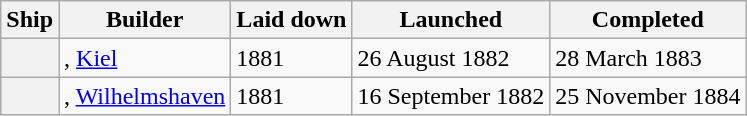<table class="wikitable plainrowheaders">
<tr>
<th scope="col">Ship</th>
<th scope="col">Builder</th>
<th scope="col">Laid down</th>
<th scope="col">Launched</th>
<th scope="col">Completed</th>
</tr>
<tr>
<th scope="row"></th>
<td>, <a href='#'>Kiel</a></td>
<td>1881</td>
<td>26 August 1882</td>
<td>28 March 1883</td>
</tr>
<tr>
<th scope="row"></th>
<td>, <a href='#'>Wilhelmshaven</a></td>
<td>1881</td>
<td>16 September 1882</td>
<td>25 November 1884</td>
</tr>
</table>
